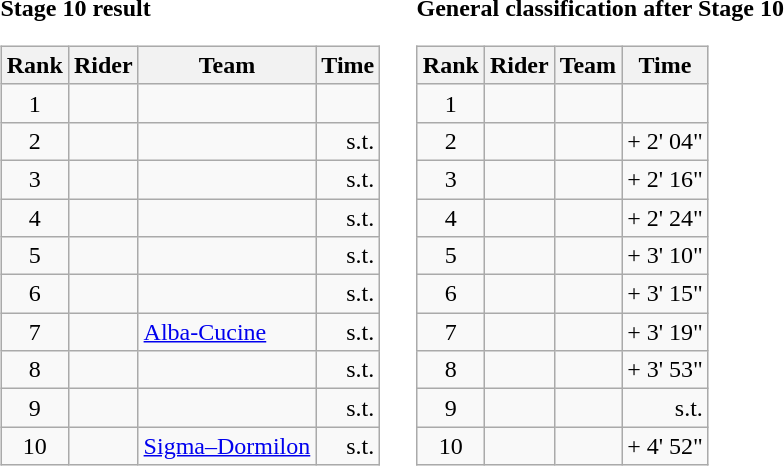<table>
<tr>
<td><strong>Stage 10 result</strong><br><table class="wikitable">
<tr>
<th scope="col">Rank</th>
<th scope="col">Rider</th>
<th scope="col">Team</th>
<th scope="col">Time</th>
</tr>
<tr>
<td style="text-align:center;">1</td>
<td></td>
<td></td>
<td style="text-align:right;"></td>
</tr>
<tr>
<td style="text-align:center;">2</td>
<td></td>
<td></td>
<td style="text-align:right;">s.t.</td>
</tr>
<tr>
<td style="text-align:center;">3</td>
<td></td>
<td></td>
<td style="text-align:right;">s.t.</td>
</tr>
<tr>
<td style="text-align:center;">4</td>
<td></td>
<td></td>
<td style="text-align:right;">s.t.</td>
</tr>
<tr>
<td style="text-align:center;">5</td>
<td></td>
<td></td>
<td style="text-align:right;">s.t.</td>
</tr>
<tr>
<td style="text-align:center;">6</td>
<td></td>
<td></td>
<td style="text-align:right;">s.t.</td>
</tr>
<tr>
<td style="text-align:center;">7</td>
<td></td>
<td><a href='#'>Alba-Cucine</a></td>
<td style="text-align:right;">s.t.</td>
</tr>
<tr>
<td style="text-align:center;">8</td>
<td></td>
<td></td>
<td style="text-align:right;">s.t.</td>
</tr>
<tr>
<td style="text-align:center;">9</td>
<td></td>
<td></td>
<td style="text-align:right;">s.t.</td>
</tr>
<tr>
<td style="text-align:center;">10</td>
<td></td>
<td><a href='#'>Sigma–Dormilon</a></td>
<td style="text-align:right;">s.t.</td>
</tr>
</table>
</td>
<td></td>
<td><strong>General classification after Stage 10</strong><br><table class="wikitable">
<tr>
<th scope="col">Rank</th>
<th scope="col">Rider</th>
<th scope="col">Team</th>
<th scope="col">Time</th>
</tr>
<tr>
<td style="text-align:center;">1</td>
<td></td>
<td></td>
<td style="text-align:right;"></td>
</tr>
<tr>
<td style="text-align:center;">2</td>
<td></td>
<td></td>
<td style="text-align:right;">+ 2' 04"</td>
</tr>
<tr>
<td style="text-align:center;">3</td>
<td></td>
<td></td>
<td style="text-align:right;">+ 2' 16"</td>
</tr>
<tr>
<td style="text-align:center;">4</td>
<td></td>
<td></td>
<td style="text-align:right;">+ 2' 24"</td>
</tr>
<tr>
<td style="text-align:center;">5</td>
<td></td>
<td></td>
<td style="text-align:right;">+ 3' 10"</td>
</tr>
<tr>
<td style="text-align:center;">6</td>
<td></td>
<td></td>
<td style="text-align:right;">+ 3' 15"</td>
</tr>
<tr>
<td style="text-align:center;">7</td>
<td></td>
<td></td>
<td style="text-align:right;">+ 3' 19"</td>
</tr>
<tr>
<td style="text-align:center;">8</td>
<td></td>
<td></td>
<td style="text-align:right;">+ 3' 53"</td>
</tr>
<tr>
<td style="text-align:center;">9</td>
<td></td>
<td></td>
<td style="text-align:right;">s.t.</td>
</tr>
<tr>
<td style="text-align:center;">10</td>
<td></td>
<td></td>
<td style="text-align:right;">+ 4' 52"</td>
</tr>
</table>
</td>
</tr>
</table>
